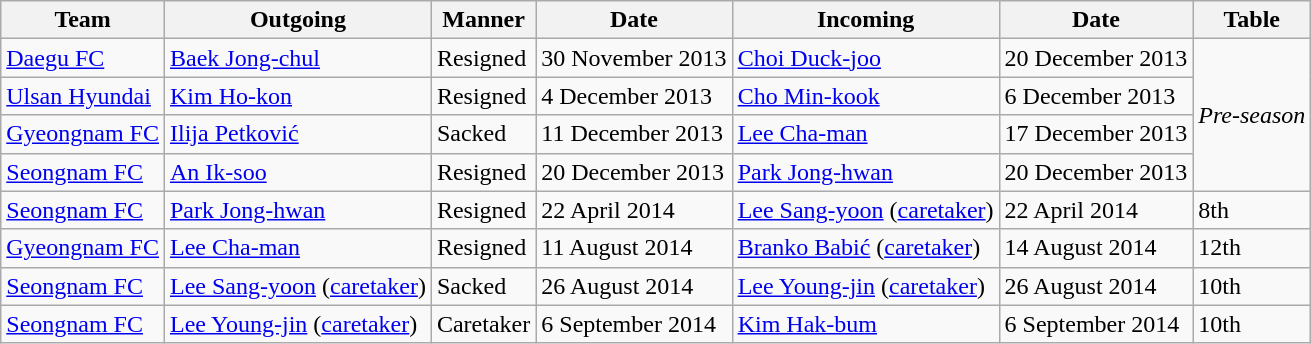<table class="wikitable">
<tr>
<th>Team</th>
<th>Outgoing</th>
<th>Manner</th>
<th>Date</th>
<th>Incoming</th>
<th>Date</th>
<th>Table</th>
</tr>
<tr>
<td><a href='#'>Daegu FC</a></td>
<td> <a href='#'>Baek Jong-chul</a></td>
<td>Resigned</td>
<td>30 November 2013</td>
<td> <a href='#'>Choi Duck-joo</a></td>
<td>20 December 2013</td>
<td rowspan="4"><em>Pre-season</em></td>
</tr>
<tr>
<td><a href='#'>Ulsan Hyundai</a></td>
<td> <a href='#'>Kim Ho-kon</a></td>
<td>Resigned</td>
<td>4 December 2013</td>
<td> <a href='#'>Cho Min-kook</a></td>
<td>6 December 2013</td>
</tr>
<tr>
<td><a href='#'>Gyeongnam FC</a></td>
<td> <a href='#'>Ilija Petković</a></td>
<td>Sacked</td>
<td>11 December 2013</td>
<td> <a href='#'>Lee Cha-man</a></td>
<td>17 December 2013</td>
</tr>
<tr>
<td><a href='#'>Seongnam FC</a></td>
<td> <a href='#'>An Ik-soo</a></td>
<td>Resigned</td>
<td>20 December 2013</td>
<td> <a href='#'>Park Jong-hwan</a></td>
<td>20 December 2013</td>
</tr>
<tr>
<td><a href='#'>Seongnam FC</a></td>
<td> <a href='#'>Park Jong-hwan</a></td>
<td>Resigned</td>
<td>22 April 2014</td>
<td> <a href='#'>Lee Sang-yoon</a> (<a href='#'>caretaker</a>)</td>
<td>22 April 2014</td>
<td>8th</td>
</tr>
<tr>
<td><a href='#'>Gyeongnam FC</a></td>
<td> <a href='#'>Lee Cha-man</a></td>
<td>Resigned</td>
<td>11 August 2014</td>
<td> <a href='#'>Branko Babić</a> (<a href='#'>caretaker</a>)</td>
<td>14 August 2014</td>
<td>12th</td>
</tr>
<tr>
<td><a href='#'>Seongnam FC</a></td>
<td> <a href='#'>Lee Sang-yoon</a> (<a href='#'>caretaker</a>)</td>
<td>Sacked</td>
<td>26 August 2014</td>
<td> <a href='#'>Lee Young-jin</a> (<a href='#'>caretaker</a>)</td>
<td>26 August 2014</td>
<td>10th</td>
</tr>
<tr>
<td><a href='#'>Seongnam FC</a></td>
<td> <a href='#'>Lee Young-jin</a> (<a href='#'>caretaker</a>)</td>
<td>Caretaker</td>
<td>6 September 2014</td>
<td> <a href='#'>Kim Hak-bum</a></td>
<td>6 September 2014</td>
<td>10th</td>
</tr>
</table>
